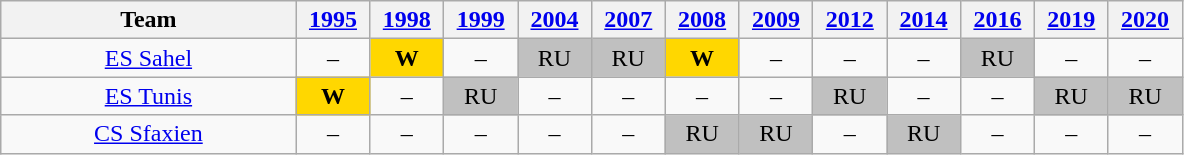<table class="wikitable" style="text-align: center">
<tr>
<th width="20%">Team</th>
<th width="5%"><a href='#'>1995</a></th>
<th width="5%"><a href='#'>1998</a></th>
<th width="5%"><a href='#'>1999</a></th>
<th width="5%"><a href='#'>2004</a></th>
<th width="5%"><a href='#'>2007</a></th>
<th width="5%"><a href='#'>2008</a></th>
<th width="5%"><a href='#'>2009</a></th>
<th width="5%"><a href='#'>2012</a></th>
<th width="5%"><a href='#'>2014</a></th>
<th width="5%"><a href='#'>2016</a></th>
<th width="5%"><a href='#'>2019</a></th>
<th width="5%"><a href='#'>2020</a></th>
</tr>
<tr>
<td><a href='#'>ES Sahel</a></td>
<td>–</td>
<td style="background:gold;"><strong>W</strong></td>
<td>–</td>
<td style="background:silver;">RU</td>
<td style="background:silver;">RU</td>
<td style="background:gold;"><strong>W</strong></td>
<td>–</td>
<td>–</td>
<td>–</td>
<td style="background:silver;">RU</td>
<td>–</td>
<td>–</td>
</tr>
<tr>
<td><a href='#'>ES Tunis</a></td>
<td style="background:gold;"><strong>W</strong></td>
<td>–</td>
<td style="background:silver;">RU</td>
<td>–</td>
<td>–</td>
<td>–</td>
<td>–</td>
<td style="background:silver;">RU</td>
<td>–</td>
<td>–</td>
<td style="background:silver;">RU</td>
<td style="background:silver;">RU</td>
</tr>
<tr>
<td><a href='#'>CS Sfaxien</a></td>
<td>–</td>
<td>–</td>
<td>–</td>
<td>–</td>
<td>–</td>
<td style="background:silver;">RU</td>
<td style="background:silver;">RU</td>
<td>–</td>
<td style="background:silver;">RU</td>
<td>–</td>
<td>–</td>
<td>–</td>
</tr>
</table>
